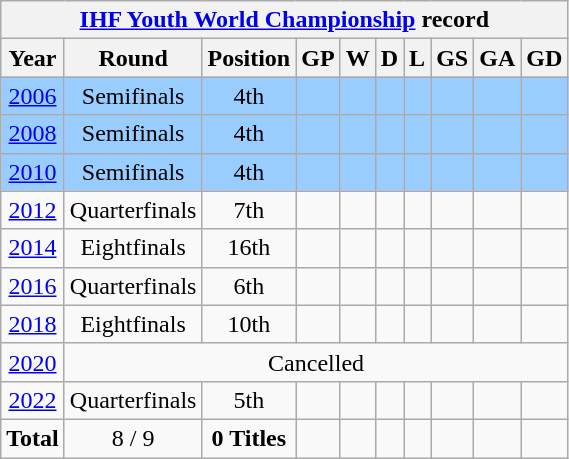<table class="wikitable" style="text-align: center;">
<tr>
<th colspan=10><a href='#'>IHF Youth World Championship</a> record</th>
</tr>
<tr>
<th>Year</th>
<th>Round</th>
<th>Position</th>
<th>GP</th>
<th>W</th>
<th>D</th>
<th>L</th>
<th>GS</th>
<th>GA</th>
<th>GD</th>
</tr>
<tr bgcolor=9acdff>
<td> <a href='#'>2006</a></td>
<td>Semifinals</td>
<td>4th</td>
<td></td>
<td></td>
<td></td>
<td></td>
<td></td>
<td></td>
<td></td>
</tr>
<tr bgcolor=9acdff>
<td> <a href='#'>2008</a></td>
<td>Semifinals</td>
<td>4th</td>
<td></td>
<td></td>
<td></td>
<td></td>
<td></td>
<td></td>
<td></td>
</tr>
<tr bgcolor=9acdff>
<td> <a href='#'>2010</a></td>
<td>Semifinals</td>
<td>4th</td>
<td></td>
<td></td>
<td></td>
<td></td>
<td></td>
<td></td>
<td></td>
</tr>
<tr>
<td> <a href='#'>2012</a></td>
<td>Quarterfinals</td>
<td>7th</td>
<td></td>
<td></td>
<td></td>
<td></td>
<td></td>
<td></td>
<td></td>
</tr>
<tr>
<td> <a href='#'>2014</a></td>
<td>Eightfinals</td>
<td>16th</td>
<td></td>
<td></td>
<td></td>
<td></td>
<td></td>
<td></td>
<td></td>
</tr>
<tr>
<td> <a href='#'>2016</a></td>
<td>Quarterfinals</td>
<td>6th</td>
<td></td>
<td></td>
<td></td>
<td></td>
<td></td>
<td></td>
<td></td>
</tr>
<tr>
<td> <a href='#'>2018</a></td>
<td>Eightfinals</td>
<td>10th</td>
<td></td>
<td></td>
<td></td>
<td></td>
<td></td>
<td></td>
<td></td>
</tr>
<tr>
<td> <a href='#'>2020</a></td>
<td colspan="9">Cancelled</td>
</tr>
<tr>
<td> <a href='#'>2022</a></td>
<td>Quarterfinals</td>
<td>5th</td>
<td></td>
<td></td>
<td></td>
<td></td>
<td></td>
<td></td>
<td></td>
</tr>
<tr>
<td><strong>Total</strong></td>
<td>8 / 9</td>
<td><strong>0 Titles</strong></td>
<td></td>
<td></td>
<td></td>
<td></td>
<td></td>
<td></td>
<td></td>
</tr>
</table>
